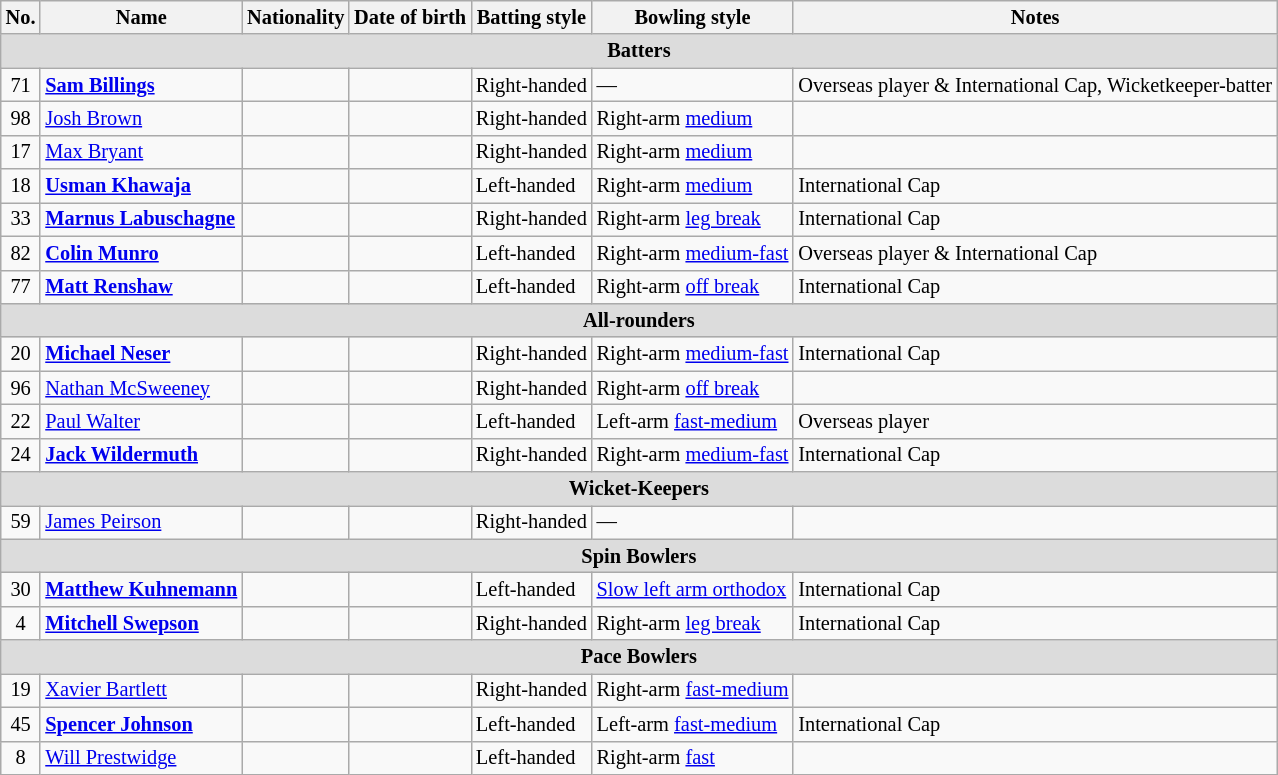<table class="wikitable" style="font-size:85%;">
<tr>
<th>No.</th>
<th>Name</th>
<th>Nationality</th>
<th>Date of birth</th>
<th>Batting style</th>
<th>Bowling style</th>
<th>Notes</th>
</tr>
<tr>
<th colspan="7" style="background: #DCDCDC" align=center>Batters</th>
</tr>
<tr>
<td style="text-align:center">71</td>
<td><strong><a href='#'>Sam Billings</a></strong></td>
<td></td>
<td></td>
<td>Right-handed</td>
<td>—</td>
<td>Overseas player & International Cap, Wicketkeeper-batter</td>
</tr>
<tr>
<td style="text-align:center">98</td>
<td><a href='#'>Josh Brown</a></td>
<td></td>
<td></td>
<td>Right-handed</td>
<td>Right-arm <a href='#'>medium</a></td>
<td></td>
</tr>
<tr>
<td style="text-align:center">17</td>
<td><a href='#'>Max Bryant</a></td>
<td></td>
<td></td>
<td>Right-handed</td>
<td>Right-arm <a href='#'>medium</a></td>
<td></td>
</tr>
<tr>
<td style="text-align:center">18</td>
<td><strong><a href='#'>Usman Khawaja</a></strong></td>
<td></td>
<td></td>
<td>Left-handed</td>
<td>Right-arm <a href='#'>medium</a></td>
<td>International Cap</td>
</tr>
<tr>
<td style="text-align:center">33</td>
<td><strong><a href='#'>Marnus Labuschagne</a></strong></td>
<td></td>
<td></td>
<td>Right-handed</td>
<td>Right-arm <a href='#'>leg break</a></td>
<td>International Cap</td>
</tr>
<tr>
<td style="text-align:center">82</td>
<td><strong><a href='#'>Colin Munro</a></strong></td>
<td></td>
<td></td>
<td>Left-handed</td>
<td>Right-arm <a href='#'>medium-fast</a></td>
<td>Overseas player & International Cap</td>
</tr>
<tr>
<td style="text-align:center">77</td>
<td><strong><a href='#'>Matt Renshaw</a></strong></td>
<td></td>
<td></td>
<td>Left-handed</td>
<td>Right-arm <a href='#'>off break</a></td>
<td>International Cap</td>
</tr>
<tr>
<th colspan="7" style="background: #DCDCDC" align=center>All-rounders</th>
</tr>
<tr>
<td style="text-align:center">20</td>
<td><strong><a href='#'>Michael Neser</a></strong></td>
<td></td>
<td></td>
<td>Right-handed</td>
<td>Right-arm <a href='#'>medium-fast</a></td>
<td>International Cap</td>
</tr>
<tr>
<td style="text-align:center">96</td>
<td><a href='#'>Nathan McSweeney</a></td>
<td></td>
<td></td>
<td>Right-handed</td>
<td>Right-arm <a href='#'>off break</a></td>
<td></td>
</tr>
<tr>
<td style="text-align:center">22</td>
<td><a href='#'>Paul Walter</a></td>
<td></td>
<td></td>
<td>Left-handed</td>
<td>Left-arm <a href='#'>fast-medium</a></td>
<td>Overseas player</td>
</tr>
<tr>
<td style="text-align:center">24</td>
<td><strong><a href='#'>Jack Wildermuth</a></strong></td>
<td></td>
<td></td>
<td>Right-handed</td>
<td>Right-arm <a href='#'>medium-fast</a></td>
<td>International Cap</td>
</tr>
<tr>
<th colspan="7" style="background: #DCDCDC" align=center>Wicket-Keepers</th>
</tr>
<tr>
<td style="text-align:center">59</td>
<td><a href='#'>James Peirson</a></td>
<td></td>
<td></td>
<td>Right-handed</td>
<td>—</td>
<td></td>
</tr>
<tr>
<th colspan="7" style="background: #DCDCDC" align=center>Spin Bowlers</th>
</tr>
<tr>
<td style="text-align:center">30</td>
<td><strong><a href='#'>Matthew Kuhnemann</a></strong></td>
<td></td>
<td></td>
<td>Left-handed</td>
<td><a href='#'>Slow left arm orthodox</a></td>
<td>International Cap</td>
</tr>
<tr>
<td style="text-align:center">4</td>
<td><strong><a href='#'>Mitchell Swepson</a></strong></td>
<td></td>
<td></td>
<td>Right-handed</td>
<td>Right-arm <a href='#'>leg break</a></td>
<td>International Cap</td>
</tr>
<tr>
<th colspan="7" style="background: #DCDCDC" align=center>Pace Bowlers</th>
</tr>
<tr>
<td style="text-align:center">19</td>
<td><a href='#'>Xavier Bartlett</a></td>
<td></td>
<td></td>
<td>Right-handed</td>
<td>Right-arm <a href='#'>fast-medium</a></td>
<td></td>
</tr>
<tr>
<td style="text-align:center">45</td>
<td><strong><a href='#'>Spencer Johnson</a></strong></td>
<td></td>
<td></td>
<td>Left-handed</td>
<td>Left-arm <a href='#'>fast-medium</a></td>
<td>International Cap</td>
</tr>
<tr>
<td style="text-align:center">8</td>
<td><a href='#'>Will Prestwidge</a></td>
<td></td>
<td></td>
<td>Left-handed</td>
<td>Right-arm <a href='#'>fast</a></td>
<td></td>
</tr>
</table>
